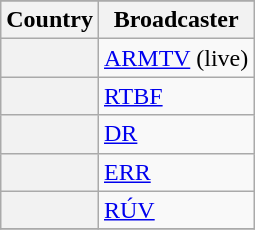<table class="wikitable plainrowheaders">
<tr>
</tr>
<tr>
<th scope="col">Country</th>
<th scope="col">Broadcaster</th>
</tr>
<tr>
<th scope="row"></th>
<td><a href='#'>ARMTV</a> (live)</td>
</tr>
<tr>
<th scope="row"></th>
<td><a href='#'>RTBF</a></td>
</tr>
<tr>
<th scope="row"></th>
<td><a href='#'>DR</a></td>
</tr>
<tr>
<th scope="row"></th>
<td><a href='#'>ERR</a></td>
</tr>
<tr>
<th scope="row"></th>
<td><a href='#'>RÚV</a></td>
</tr>
<tr>
</tr>
</table>
